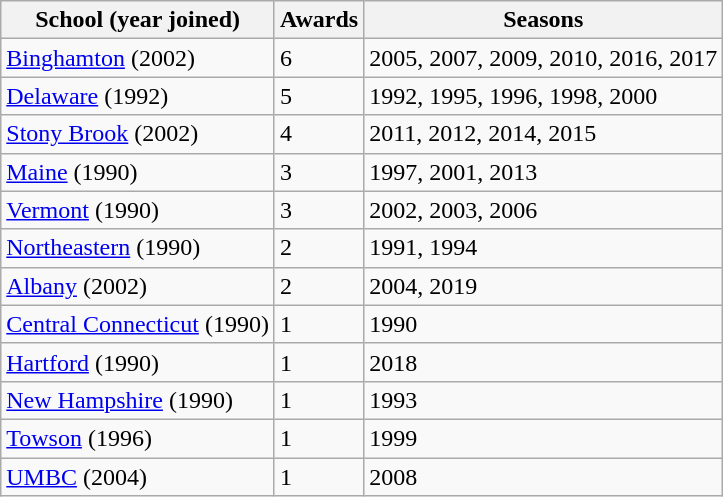<table class="wikitable" border="1">
<tr>
<th>School (year joined)</th>
<th>Awards</th>
<th>Seasons</th>
</tr>
<tr>
<td><a href='#'>Binghamton</a> (2002)</td>
<td>6</td>
<td>2005, 2007, 2009, 2010, 2016, 2017</td>
</tr>
<tr>
<td><a href='#'>Delaware</a> (1992)</td>
<td>5</td>
<td>1992, 1995, 1996, 1998, 2000</td>
</tr>
<tr>
<td><a href='#'>Stony Brook</a> (2002)</td>
<td>4</td>
<td>2011, 2012, 2014, 2015</td>
</tr>
<tr>
<td><a href='#'>Maine</a> (1990)</td>
<td>3</td>
<td>1997, 2001, 2013</td>
</tr>
<tr>
<td><a href='#'>Vermont</a> (1990)</td>
<td>3</td>
<td>2002, 2003, 2006</td>
</tr>
<tr>
<td><a href='#'>Northeastern</a> (1990)</td>
<td>2</td>
<td>1991, 1994</td>
</tr>
<tr>
<td><a href='#'>Albany</a> (2002)</td>
<td>2</td>
<td>2004, 2019</td>
</tr>
<tr>
<td><a href='#'>Central Connecticut</a> (1990)</td>
<td>1</td>
<td>1990</td>
</tr>
<tr>
<td><a href='#'>Hartford</a> (1990)</td>
<td>1</td>
<td>2018</td>
</tr>
<tr>
<td><a href='#'>New Hampshire</a> (1990)</td>
<td>1</td>
<td>1993</td>
</tr>
<tr>
<td><a href='#'>Towson</a> (1996)</td>
<td>1</td>
<td>1999</td>
</tr>
<tr>
<td><a href='#'>UMBC</a> (2004)</td>
<td>1</td>
<td>2008</td>
</tr>
</table>
